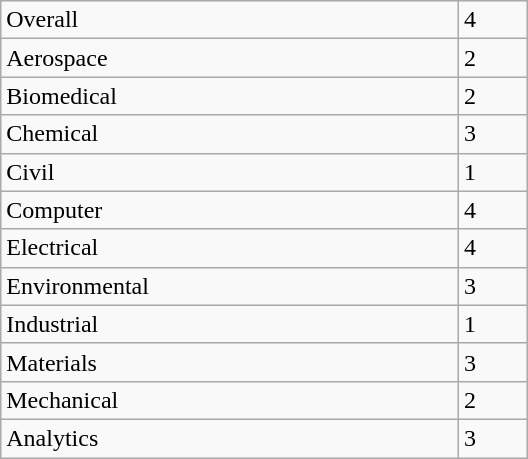<table class="wikitable floatright" style="width: 22em;">
<tr>
<td>Overall</td>
<td>4</td>
</tr>
<tr>
<td>Aerospace</td>
<td>2</td>
</tr>
<tr>
<td>Biomedical</td>
<td>2</td>
</tr>
<tr>
<td>Chemical</td>
<td>3</td>
</tr>
<tr>
<td>Civil</td>
<td>1</td>
</tr>
<tr>
<td>Computer</td>
<td>4</td>
</tr>
<tr>
<td>Electrical</td>
<td>4</td>
</tr>
<tr>
<td>Environmental</td>
<td>3</td>
</tr>
<tr>
<td>Industrial</td>
<td>1</td>
</tr>
<tr>
<td>Materials</td>
<td>3</td>
</tr>
<tr>
<td>Mechanical</td>
<td>2</td>
</tr>
<tr>
<td>Analytics</td>
<td>3</td>
</tr>
</table>
